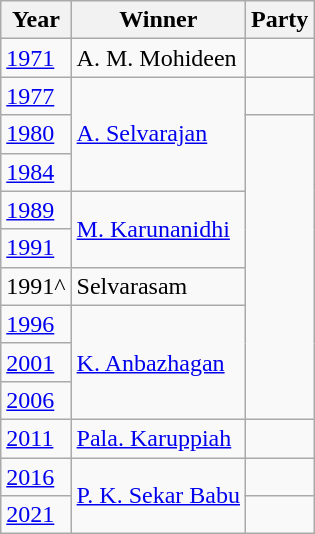<table class="wikitable sortable">
<tr>
<th>Year</th>
<th>Winner</th>
<th colspan="2">Party</th>
</tr>
<tr>
<td><a href='#'>1971</a></td>
<td>A. M. Mohideen</td>
<td></td>
</tr>
<tr>
<td><a href='#'>1977</a></td>
<td rowspan=3><a href='#'>A. Selvarajan</a></td>
<td></td>
</tr>
<tr>
<td><a href='#'>1980</a></td>
</tr>
<tr>
<td><a href='#'>1984</a></td>
</tr>
<tr>
<td><a href='#'>1989</a></td>
<td rowspan=2><a href='#'>M. Karunanidhi</a></td>
</tr>
<tr>
<td><a href='#'>1991</a></td>
</tr>
<tr>
<td>1991^</td>
<td>Selvarasam</td>
</tr>
<tr>
<td><a href='#'>1996</a></td>
<td rowspan=3><a href='#'>K. Anbazhagan</a></td>
</tr>
<tr>
<td><a href='#'>2001</a></td>
</tr>
<tr>
<td><a href='#'>2006</a></td>
</tr>
<tr>
<td><a href='#'>2011</a></td>
<td><a href='#'>Pala. Karuppiah</a></td>
<td></td>
</tr>
<tr>
<td><a href='#'>2016</a></td>
<td rowspan=2><a href='#'>P. K. Sekar Babu</a></td>
<td></td>
</tr>
<tr>
<td><a href='#'>2021</a></td>
</tr>
</table>
